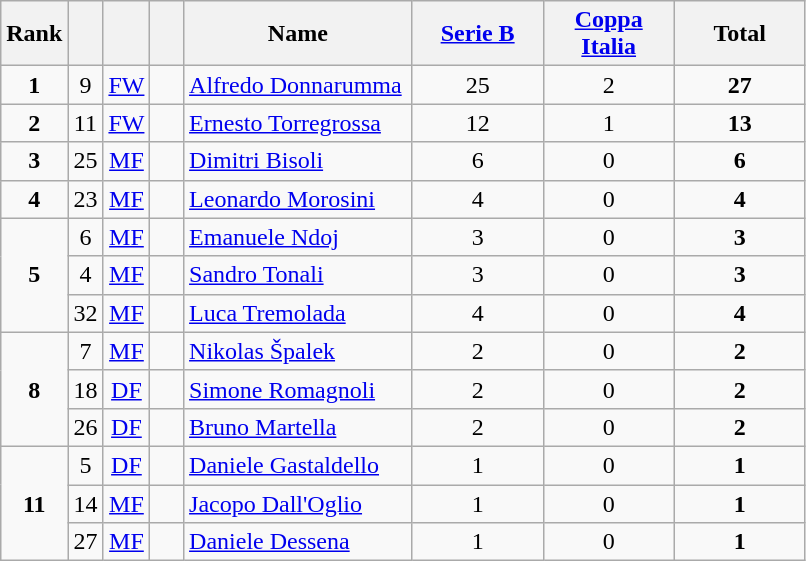<table class="wikitable sortable" style="text-align:center">
<tr>
<th width=15>Rank</th>
<th width=15></th>
<th width=15></th>
<th width=15 style="unsortable"></th>
<th width=145>Name</th>
<th width=80><a href='#'>Serie B</a></th>
<th width=80><a href='#'>Coppa Italia</a></th>
<th width=80>Total</th>
</tr>
<tr>
<td><strong>1</strong></td>
<td>9</td>
<td><a href='#'>FW</a></td>
<td></td>
<td align=left><a href='#'>Alfredo Donnarumma</a></td>
<td>25</td>
<td>2</td>
<td><strong>27</strong></td>
</tr>
<tr>
<td><strong>2</strong></td>
<td>11</td>
<td><a href='#'>FW</a></td>
<td></td>
<td align=left><a href='#'>Ernesto Torregrossa</a></td>
<td>12</td>
<td>1</td>
<td><strong>13</strong></td>
</tr>
<tr>
<td><strong>3</strong></td>
<td>25</td>
<td><a href='#'>MF</a></td>
<td></td>
<td align=left><a href='#'>Dimitri Bisoli</a></td>
<td>6</td>
<td>0</td>
<td><strong>6</strong></td>
</tr>
<tr>
<td><strong>4</strong></td>
<td>23</td>
<td><a href='#'>MF</a></td>
<td></td>
<td align=left><a href='#'>Leonardo Morosini</a></td>
<td>4</td>
<td>0</td>
<td><strong>4</strong></td>
</tr>
<tr>
<td rowspan=3><strong>5</strong></td>
<td>6</td>
<td><a href='#'>MF</a></td>
<td></td>
<td align=left><a href='#'>Emanuele Ndoj</a></td>
<td>3</td>
<td>0</td>
<td><strong>3</strong></td>
</tr>
<tr>
<td>4</td>
<td><a href='#'>MF</a></td>
<td></td>
<td align=left><a href='#'>Sandro Tonali</a></td>
<td>3</td>
<td>0</td>
<td><strong>3</strong></td>
</tr>
<tr>
<td>32</td>
<td><a href='#'>MF</a></td>
<td></td>
<td align=left><a href='#'>Luca Tremolada</a></td>
<td>4</td>
<td>0</td>
<td><strong>4</strong></td>
</tr>
<tr>
<td rowspan=3><strong>8</strong></td>
<td>7</td>
<td><a href='#'>MF</a></td>
<td></td>
<td align=left><a href='#'>Nikolas Špalek</a></td>
<td>2</td>
<td>0</td>
<td><strong>2</strong></td>
</tr>
<tr>
<td>18</td>
<td><a href='#'>DF</a></td>
<td></td>
<td align=left><a href='#'>Simone Romagnoli</a></td>
<td>2</td>
<td>0</td>
<td><strong>2</strong></td>
</tr>
<tr>
<td>26</td>
<td><a href='#'>DF</a></td>
<td></td>
<td align=left><a href='#'>Bruno Martella</a></td>
<td>2</td>
<td>0</td>
<td><strong>2</strong></td>
</tr>
<tr>
<td rowspan=3><strong>11</strong></td>
<td>5</td>
<td><a href='#'>DF</a></td>
<td></td>
<td align=left><a href='#'>Daniele Gastaldello</a></td>
<td>1</td>
<td>0</td>
<td><strong>1</strong></td>
</tr>
<tr>
<td>14</td>
<td><a href='#'>MF</a></td>
<td></td>
<td align=left><a href='#'>Jacopo Dall'Oglio</a></td>
<td>1</td>
<td>0</td>
<td><strong>1</strong></td>
</tr>
<tr>
<td>27</td>
<td><a href='#'>MF</a></td>
<td></td>
<td align=left><a href='#'>Daniele Dessena</a></td>
<td>1</td>
<td>0</td>
<td><strong>1</strong></td>
</tr>
</table>
